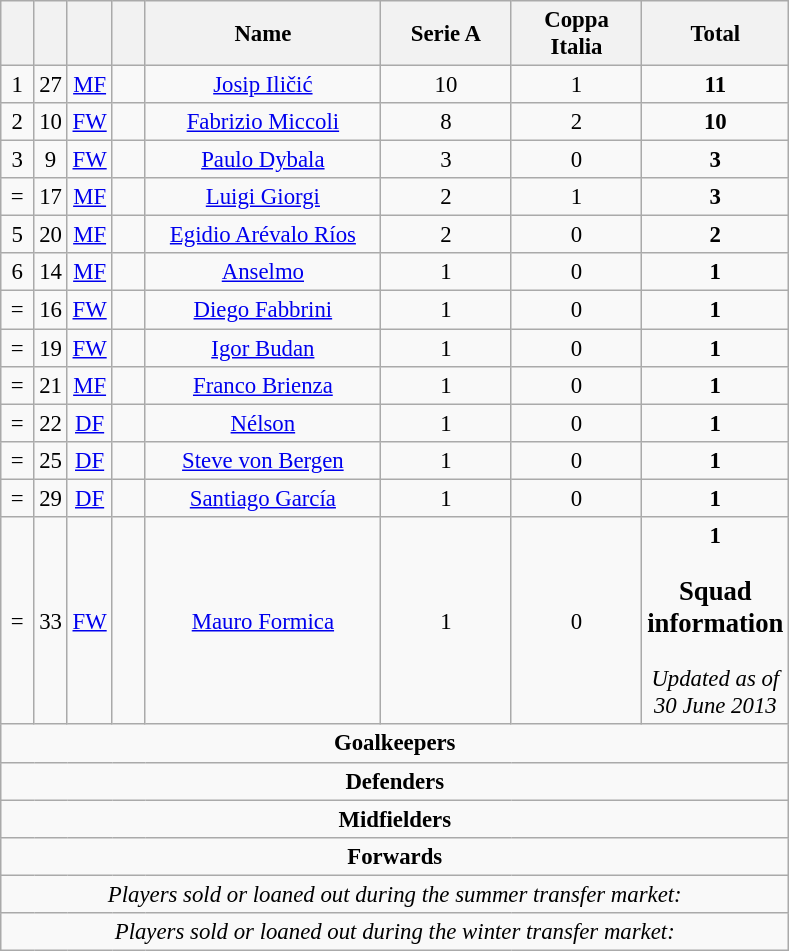<table class="wikitable sortable" style="font-size: 95%; text-align: center;">
<tr>
<th width=15></th>
<th width=15></th>
<th width=15></th>
<th width=15></th>
<th width=150>Name</th>
<th width=80>Serie A</th>
<th width=80>Coppa Italia</th>
<th width=80><strong>Total</strong></th>
</tr>
<tr>
<td>1</td>
<td>27</td>
<td><a href='#'>MF</a></td>
<td></td>
<td><a href='#'>Josip Iličić</a></td>
<td>10</td>
<td>1</td>
<td><strong>11</strong></td>
</tr>
<tr>
<td>2</td>
<td>10</td>
<td><a href='#'>FW</a></td>
<td></td>
<td><a href='#'>Fabrizio Miccoli</a></td>
<td>8</td>
<td>2</td>
<td><strong>10</strong></td>
</tr>
<tr>
<td>3</td>
<td>9</td>
<td><a href='#'>FW</a></td>
<td></td>
<td><a href='#'>Paulo Dybala</a></td>
<td>3</td>
<td>0</td>
<td><strong>3</strong></td>
</tr>
<tr>
<td>=</td>
<td>17</td>
<td><a href='#'>MF</a></td>
<td></td>
<td><a href='#'>Luigi Giorgi</a></td>
<td>2</td>
<td>1</td>
<td><strong>3</strong></td>
</tr>
<tr>
<td>5</td>
<td>20</td>
<td><a href='#'>MF</a></td>
<td></td>
<td><a href='#'>Egidio Arévalo Ríos</a></td>
<td>2</td>
<td>0</td>
<td><strong>2</strong></td>
</tr>
<tr>
<td>6</td>
<td>14</td>
<td><a href='#'>MF</a></td>
<td></td>
<td><a href='#'>Anselmo</a></td>
<td>1</td>
<td>0</td>
<td><strong>1</strong></td>
</tr>
<tr>
<td>=</td>
<td>16</td>
<td><a href='#'>FW</a></td>
<td></td>
<td><a href='#'>Diego Fabbrini</a></td>
<td>1</td>
<td>0</td>
<td><strong>1</strong></td>
</tr>
<tr>
<td>=</td>
<td>19</td>
<td><a href='#'>FW</a></td>
<td></td>
<td><a href='#'>Igor Budan</a></td>
<td>1</td>
<td>0</td>
<td><strong>1</strong></td>
</tr>
<tr>
<td>=</td>
<td>21</td>
<td><a href='#'>MF</a></td>
<td></td>
<td><a href='#'>Franco Brienza</a></td>
<td>1</td>
<td>0</td>
<td><strong>1</strong></td>
</tr>
<tr>
<td>=</td>
<td>22</td>
<td><a href='#'>DF</a></td>
<td></td>
<td><a href='#'>Nélson</a></td>
<td>1</td>
<td>0</td>
<td><strong>1</strong></td>
</tr>
<tr>
<td>=</td>
<td>25</td>
<td><a href='#'>DF</a></td>
<td></td>
<td><a href='#'>Steve von Bergen</a></td>
<td>1</td>
<td>0</td>
<td><strong>1</strong></td>
</tr>
<tr>
<td>=</td>
<td>29</td>
<td><a href='#'>DF</a></td>
<td></td>
<td><a href='#'>Santiago García</a></td>
<td>1</td>
<td>0</td>
<td><strong>1</strong></td>
</tr>
<tr>
<td>=</td>
<td>33</td>
<td><a href='#'>FW</a></td>
<td></td>
<td><a href='#'>Mauro Formica</a></td>
<td>1</td>
<td>0</td>
<td><strong>1</strong><br><h3>Squad information</h3><em>Updated as of 30 June 2013</em>
</td>
</tr>
<tr>
<td colspan="12"><strong>Goalkeepers</strong><br>

</td>
</tr>
<tr>
<td colspan="12"><strong>Defenders</strong><br>





</td>
</tr>
<tr>
<td colspan="12"><strong>Midfielders</strong><br>









</td>
</tr>
<tr>
<td colspan="12"><strong>Forwards</strong><br>





</td>
</tr>
<tr>
<td colspan="12"><em>Players sold or loaned out during the summer transfer market:</em><br></td>
</tr>
<tr>
<td colspan="12"><em>Players sold or loaned out during the winter transfer market:</em><br>








</td>
</tr>
</table>
